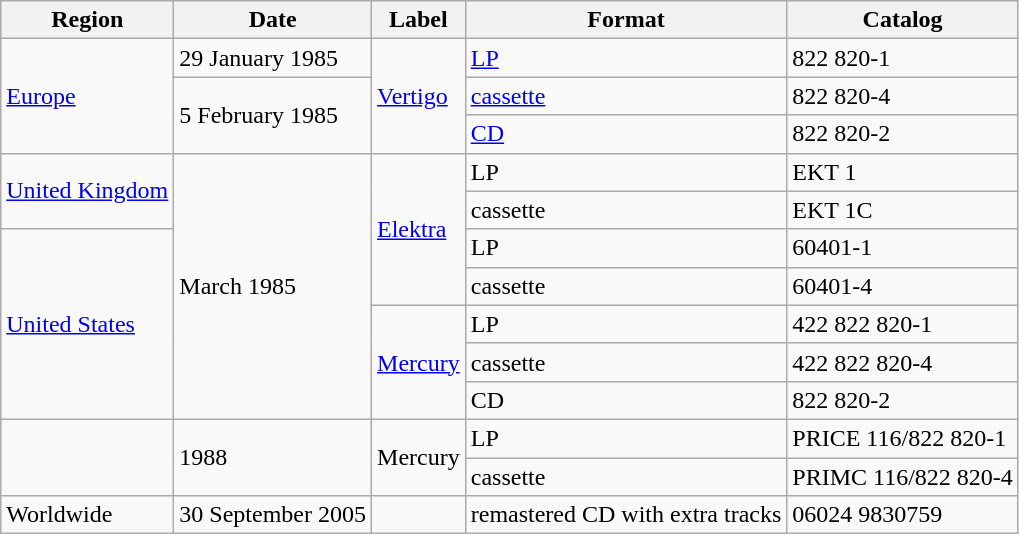<table class="wikitable">
<tr>
<th>Region</th>
<th>Date</th>
<th>Label</th>
<th>Format</th>
<th>Catalog</th>
</tr>
<tr>
<td rowspan="3"><a href='#'>Europe</a></td>
<td>29 January 1985</td>
<td rowspan="3"><a href='#'>Vertigo</a></td>
<td><a href='#'>LP</a></td>
<td>822 820-1</td>
</tr>
<tr>
<td rowspan="2">5 February 1985</td>
<td><a href='#'>cassette</a></td>
<td>822 820-4</td>
</tr>
<tr>
<td><a href='#'>CD</a></td>
<td>822 820-2</td>
</tr>
<tr>
<td rowspan="2"><a href='#'>United Kingdom</a></td>
<td rowspan="7">March 1985</td>
<td rowspan="4"><a href='#'>Elektra</a></td>
<td>LP</td>
<td>EKT 1</td>
</tr>
<tr>
<td>cassette</td>
<td>EKT 1C</td>
</tr>
<tr>
<td rowspan="5"><a href='#'>United States</a></td>
<td>LP</td>
<td>60401-1</td>
</tr>
<tr>
<td>cassette</td>
<td>60401-4</td>
</tr>
<tr>
<td rowspan="3"><a href='#'>Mercury</a></td>
<td>LP</td>
<td>422 822 820-1</td>
</tr>
<tr>
<td>cassette</td>
<td>422 822 820-4</td>
</tr>
<tr>
<td>CD</td>
<td>822 820-2</td>
</tr>
<tr>
<td rowspan="2"></td>
<td rowspan="2">1988</td>
<td rowspan="2">Mercury</td>
<td>LP</td>
<td>PRICE 116/822 820-1</td>
</tr>
<tr>
<td>cassette</td>
<td>PRIMC 116/822 820-4</td>
</tr>
<tr>
<td>Worldwide</td>
<td>30 September 2005</td>
<td></td>
<td>remastered CD with extra tracks</td>
<td>06024 9830759</td>
</tr>
</table>
